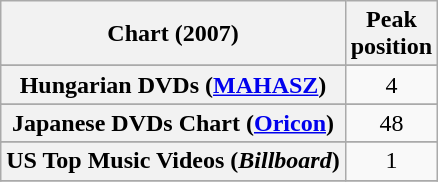<table class="wikitable plainrowheaders sortable" style="text-align:center;">
<tr>
<th scope="col">Chart (2007)</th>
<th scope="col">Peak<br>position</th>
</tr>
<tr>
</tr>
<tr>
</tr>
<tr>
</tr>
<tr>
</tr>
<tr>
</tr>
<tr>
</tr>
<tr>
<th scope="row">Hungarian DVDs (<a href='#'>MAHASZ</a>)</th>
<td>4</td>
</tr>
<tr>
</tr>
<tr>
<th scope="row">Japanese DVDs Chart (<a href='#'>Oricon</a>)</th>
<td>48</td>
</tr>
<tr>
</tr>
<tr>
</tr>
<tr>
</tr>
<tr>
<th scope="row">US Top Music Videos (<em>Billboard</em>)</th>
<td>1</td>
</tr>
<tr>
</tr>
</table>
